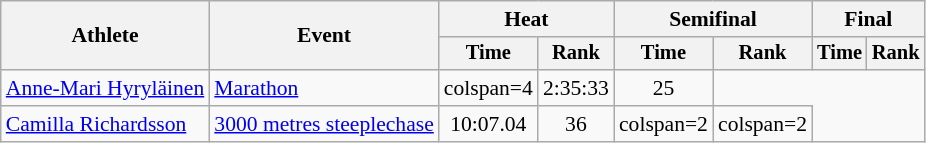<table class=wikitable style=font-size:90%>
<tr>
<th rowspan=2>Athlete</th>
<th rowspan=2>Event</th>
<th colspan=2>Heat</th>
<th colspan=2>Semifinal</th>
<th colspan=2>Final</th>
</tr>
<tr style=font-size:95%>
<th>Time</th>
<th>Rank</th>
<th>Time</th>
<th>Rank</th>
<th>Time</th>
<th>Rank</th>
</tr>
<tr align=center>
<td align=left><a href='#'>Anne-Mari Hyryläinen</a></td>
<td align=left><a href='#'>Marathon</a></td>
<td>colspan=4 </td>
<td>2:35:33</td>
<td>25</td>
</tr>
<tr align=center>
<td align=left><a href='#'>Camilla Richardsson</a></td>
<td align=left><a href='#'>3000 metres steeplechase</a></td>
<td>10:07.04</td>
<td>36</td>
<td>colspan=2 </td>
<td>colspan=2 </td>
</tr>
</table>
